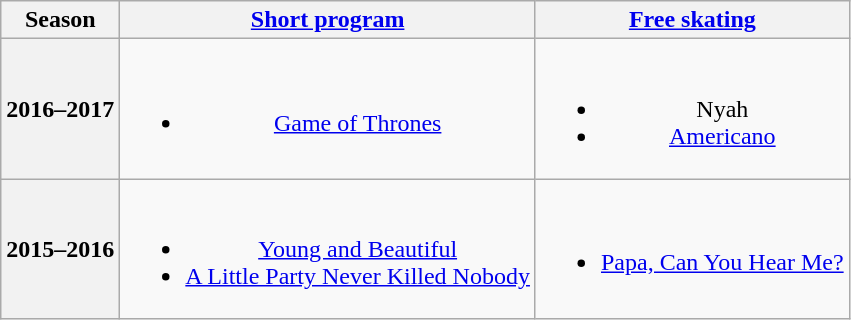<table class=wikitable style=text-align:center>
<tr>
<th>Season</th>
<th><a href='#'>Short program</a></th>
<th><a href='#'>Free skating</a></th>
</tr>
<tr>
<th>2016–2017 <br> </th>
<td><br><ul><li><a href='#'>Game of Thrones</a> <br></li></ul></td>
<td><br><ul><li>Nyah <br></li><li><a href='#'>Americano</a> <br></li></ul></td>
</tr>
<tr>
<th>2015–2016 <br> </th>
<td><br><ul><li><a href='#'>Young and Beautiful</a> <br></li><li><a href='#'>A Little Party Never Killed Nobody</a> <br></li></ul></td>
<td><br><ul><li><a href='#'>Papa, Can You Hear Me?</a> <br></li></ul></td>
</tr>
</table>
